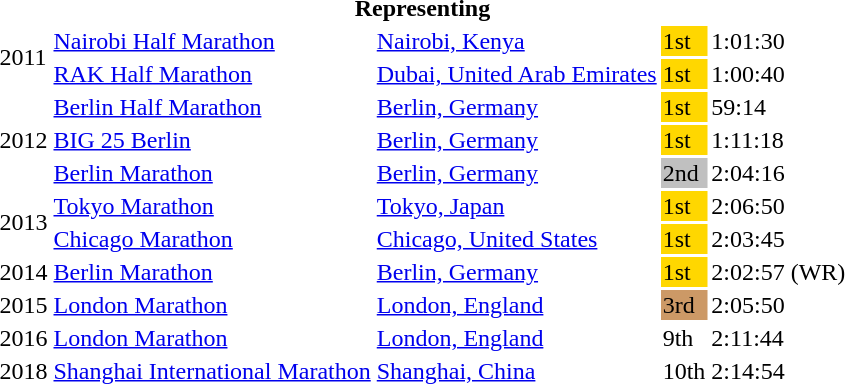<table>
<tr>
<th colspan="5">Representing </th>
</tr>
<tr>
<td rowspan=2>2011</td>
<td><a href='#'>Nairobi Half Marathon</a></td>
<td><a href='#'>Nairobi, Kenya</a></td>
<td bgcolor="gold">1st</td>
<td>1:01:30</td>
</tr>
<tr>
<td><a href='#'>RAK Half Marathon</a></td>
<td><a href='#'>Dubai, United Arab Emirates</a></td>
<td bgcolor="gold">1st</td>
<td>1:00:40</td>
</tr>
<tr>
<td rowspan=3>2012</td>
<td><a href='#'>Berlin Half Marathon</a></td>
<td><a href='#'>Berlin, Germany</a></td>
<td bgcolor="gold">1st</td>
<td>59:14</td>
</tr>
<tr>
<td><a href='#'>BIG 25 Berlin</a></td>
<td><a href='#'>Berlin, Germany</a></td>
<td bgcolor="gold">1st</td>
<td>1:11:18</td>
</tr>
<tr>
<td><a href='#'>Berlin Marathon</a></td>
<td><a href='#'>Berlin, Germany</a></td>
<td bgcolor="silver">2nd</td>
<td>2:04:16</td>
</tr>
<tr>
<td rowspan=2>2013</td>
<td><a href='#'>Tokyo Marathon</a></td>
<td><a href='#'>Tokyo, Japan</a></td>
<td bgcolor="gold">1st</td>
<td>2:06:50</td>
</tr>
<tr>
<td><a href='#'>Chicago Marathon</a></td>
<td><a href='#'>Chicago, United States</a></td>
<td bgcolor="gold">1st</td>
<td>2:03:45</td>
</tr>
<tr>
<td rowspan=1>2014</td>
<td><a href='#'>Berlin Marathon</a></td>
<td><a href='#'>Berlin, Germany</a></td>
<td bgcolor="gold">1st</td>
<td>2:02:57 (WR)</td>
</tr>
<tr>
<td rowspan=1>2015</td>
<td><a href='#'>London Marathon</a></td>
<td><a href='#'>London, England</a></td>
<td bgcolor="cc9966">3rd</td>
<td>2:05:50</td>
</tr>
<tr>
<td rowspan=1>2016</td>
<td><a href='#'>London Marathon</a></td>
<td><a href='#'>London, England</a></td>
<td>9th</td>
<td>2:11:44</td>
</tr>
<tr>
<td rowspan=1>2018</td>
<td><a href='#'>Shanghai International Marathon</a></td>
<td><a href='#'>Shanghai, China</a></td>
<td>10th</td>
<td>2:14:54</td>
</tr>
</table>
